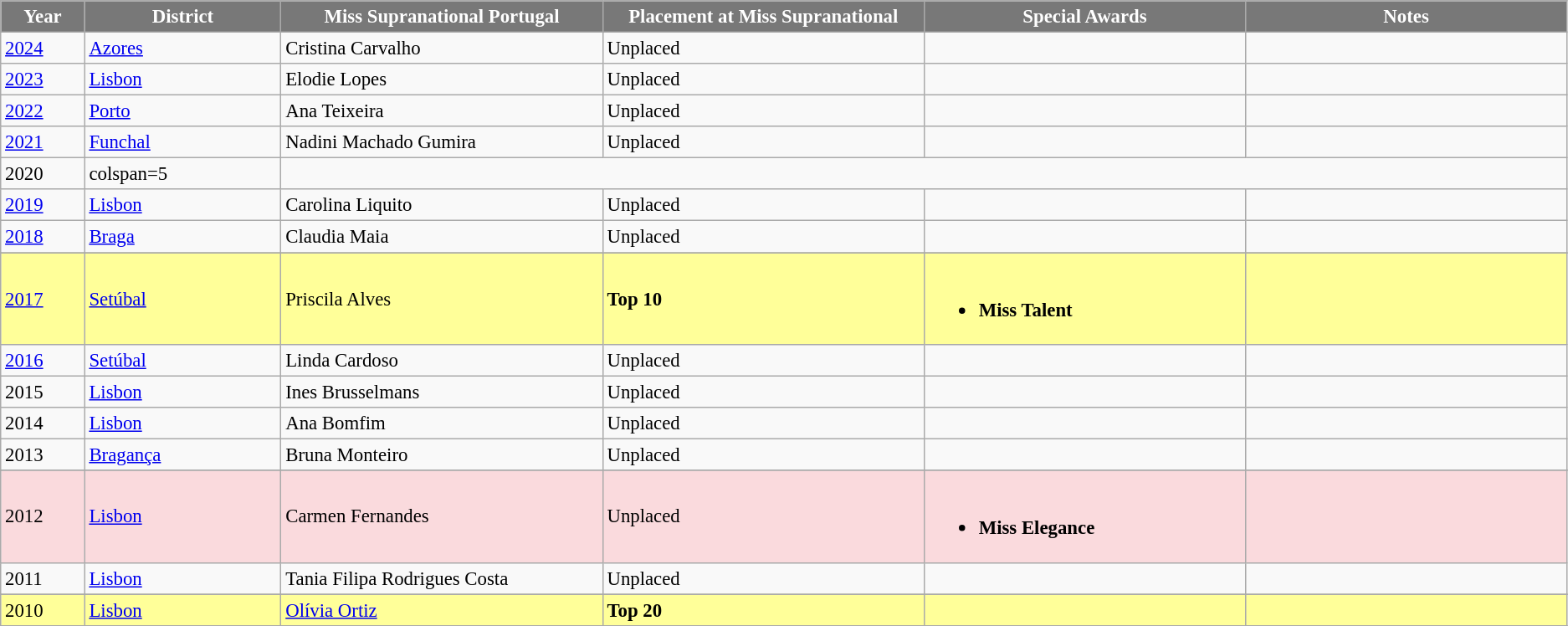<table class="wikitable " style="font-size: 95%;">
<tr>
<th width="60" style="background-color:#787878;color:#FFFFFF;">Year</th>
<th width="150" style="background-color:#787878;color:#FFFFFF;">District</th>
<th width="250" style="background-color:#787878;color:#FFFFFF;">Miss Supranational Portugal</th>
<th width="250" style="background-color:#787878;color:#FFFFFF;">Placement at Miss Supranational</th>
<th width="250" style="background-color:#787878;color:#FFFFFF;">Special Awards</th>
<th width="250" style="background-color:#787878;color:#FFFFFF;">Notes</th>
</tr>
<tr>
<td><a href='#'>2024</a></td>
<td><a href='#'>Azores</a></td>
<td>Cristina Carvalho</td>
<td>Unplaced</td>
<td></td>
<td></td>
</tr>
<tr>
<td><a href='#'>2023</a></td>
<td><a href='#'>Lisbon</a></td>
<td>Elodie Lopes</td>
<td>Unplaced</td>
<td></td>
<td></td>
</tr>
<tr>
<td><a href='#'>2022</a></td>
<td><a href='#'>Porto</a></td>
<td>Ana Teixeira</td>
<td>Unplaced</td>
<td></td>
<td></td>
</tr>
<tr>
<td><a href='#'>2021</a></td>
<td><a href='#'>Funchal</a></td>
<td>Nadini Machado Gumira</td>
<td>Unplaced</td>
<td></td>
<td></td>
</tr>
<tr>
<td>2020</td>
<td>colspan=5 </td>
</tr>
<tr>
<td><a href='#'>2019</a></td>
<td><a href='#'>Lisbon</a></td>
<td>Carolina Liquito</td>
<td>Unplaced</td>
<td></td>
<td></td>
</tr>
<tr>
<td><a href='#'>2018</a></td>
<td><a href='#'>Braga</a></td>
<td>Claudia Maia</td>
<td>Unplaced</td>
<td></td>
<td></td>
</tr>
<tr>
</tr>
<tr style="background-color:#FFFF99;">
<td><a href='#'>2017</a></td>
<td><a href='#'>Setúbal</a></td>
<td>Priscila Alves</td>
<td><strong>Top 10</strong></td>
<td align="left"><br><ul><li><strong>Miss Talent</strong></li></ul></td>
<td></td>
</tr>
<tr>
<td><a href='#'>2016</a></td>
<td><a href='#'>Setúbal</a></td>
<td>Linda Cardoso</td>
<td>Unplaced</td>
<td></td>
<td></td>
</tr>
<tr>
<td>2015</td>
<td><a href='#'>Lisbon</a></td>
<td>Ines Brusselmans</td>
<td>Unplaced</td>
<td></td>
<td></td>
</tr>
<tr>
<td>2014</td>
<td><a href='#'>Lisbon</a></td>
<td>Ana Bomfim</td>
<td>Unplaced</td>
<td></td>
<td></td>
</tr>
<tr>
<td>2013</td>
<td><a href='#'>Bragança</a></td>
<td>Bruna Monteiro</td>
<td>Unplaced</td>
<td></td>
<td></td>
</tr>
<tr>
</tr>
<tr style="background-color:#FADADD;">
<td>2012</td>
<td><a href='#'>Lisbon</a></td>
<td>Carmen Fernandes</td>
<td>Unplaced</td>
<td align="left"><br><ul><li><strong>Miss Elegance</strong></li></ul></td>
<td></td>
</tr>
<tr>
<td>2011</td>
<td><a href='#'>Lisbon</a></td>
<td>Tania Filipa Rodrigues Costa</td>
<td>Unplaced</td>
<td></td>
<td></td>
</tr>
<tr>
</tr>
<tr style="background-color:#FFFF99;">
<td>2010</td>
<td><a href='#'>Lisbon</a></td>
<td><a href='#'>Olívia Ortiz</a></td>
<td><strong>Top 20</strong></td>
<td></td>
<td></td>
</tr>
<tr>
</tr>
</table>
